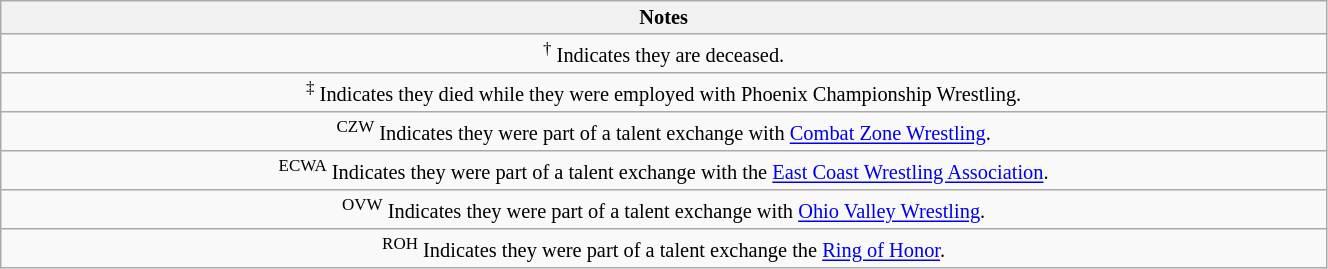<table class="wikitable" width="70%" style="font-size:85%; text-align:center;">
<tr>
<th colspan="2">Notes</th>
</tr>
<tr>
<td colspan="2"><sup>†</sup> Indicates they are deceased.</td>
</tr>
<tr>
<td colspan="2"><sup>‡</sup> Indicates they died while they were employed with Phoenix Championship Wrestling.</td>
</tr>
<tr>
<td colspan="2"><sup>CZW</sup> Indicates they were part of a talent exchange with <a href='#'>Combat Zone Wrestling</a>.</td>
</tr>
<tr>
<td colspan="2"><sup>ECWA</sup> Indicates they were part of a talent exchange with the <a href='#'>East Coast Wrestling Association</a>.</td>
</tr>
<tr>
<td colspan="2"><sup>OVW</sup> Indicates they were part of a talent exchange with <a href='#'>Ohio Valley Wrestling</a>.</td>
</tr>
<tr>
<td colspan="2"><sup>ROH</sup> Indicates they were part of a talent exchange the <a href='#'>Ring of Honor</a>.</td>
</tr>
</table>
